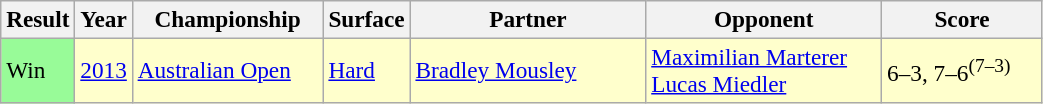<table class="sortable wikitable" style=font-size:97%>
<tr>
<th>Result</th>
<th>Year</th>
<th style="width:120px">Championship</th>
<th>Surface</th>
<th style="width:150px">Partner</th>
<th style="width:150px">Opponent</th>
<th style="width:100px" class="unsortable">Score</th>
</tr>
<tr style="background:#ffc;">
<td style="background:#98fb98;">Win</td>
<td><a href='#'>2013</a></td>
<td><a href='#'>Australian Open</a></td>
<td><a href='#'>Hard</a></td>
<td> <a href='#'>Bradley Mousley</a></td>
<td> <a href='#'>Maximilian Marterer</a><br> <a href='#'>Lucas Miedler</a></td>
<td>6–3, 7–6<sup>(7–3)</sup></td>
</tr>
</table>
